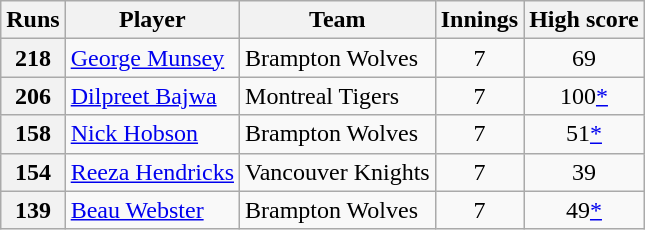<table class="wikitable" style="text-align:center">
<tr>
<th>Runs</th>
<th>Player</th>
<th>Team</th>
<th>Innings</th>
<th>High score</th>
</tr>
<tr>
<th>218</th>
<td style="text-align:left"><a href='#'>George Munsey</a></td>
<td style="text-align:left">Brampton Wolves</td>
<td>7</td>
<td>69</td>
</tr>
<tr>
<th>206</th>
<td style="text-align:left"><a href='#'>Dilpreet Bajwa</a></td>
<td style="text-align:left">Montreal Tigers</td>
<td>7</td>
<td>100<a href='#'>*</a></td>
</tr>
<tr>
<th>158</th>
<td style="text-align:left"><a href='#'>Nick Hobson</a></td>
<td style="text-align:left">Brampton Wolves</td>
<td>7</td>
<td>51<a href='#'>*</a></td>
</tr>
<tr>
<th>154</th>
<td style="text-align:left"><a href='#'>Reeza Hendricks</a></td>
<td style="text-align:left">Vancouver Knights</td>
<td>7</td>
<td>39</td>
</tr>
<tr>
<th>139</th>
<td style="text-align:left"><a href='#'>Beau Webster</a></td>
<td style="text-align:left">Brampton Wolves</td>
<td>7</td>
<td>49<a href='#'>*</a></td>
</tr>
</table>
